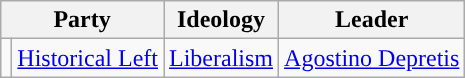<table class=wikitable style="font-size:100%">
<tr>
<th colspan=2>Party</th>
<th>Ideology</th>
<th>Leader</th>
</tr>
<tr>
<td style="color:inherit;background:"></td>
<td><a href='#'>Historical Left</a></td>
<td><a href='#'>Liberalism</a></td>
<td><a href='#'>Agostino Depretis</a></td>
</tr>
</table>
